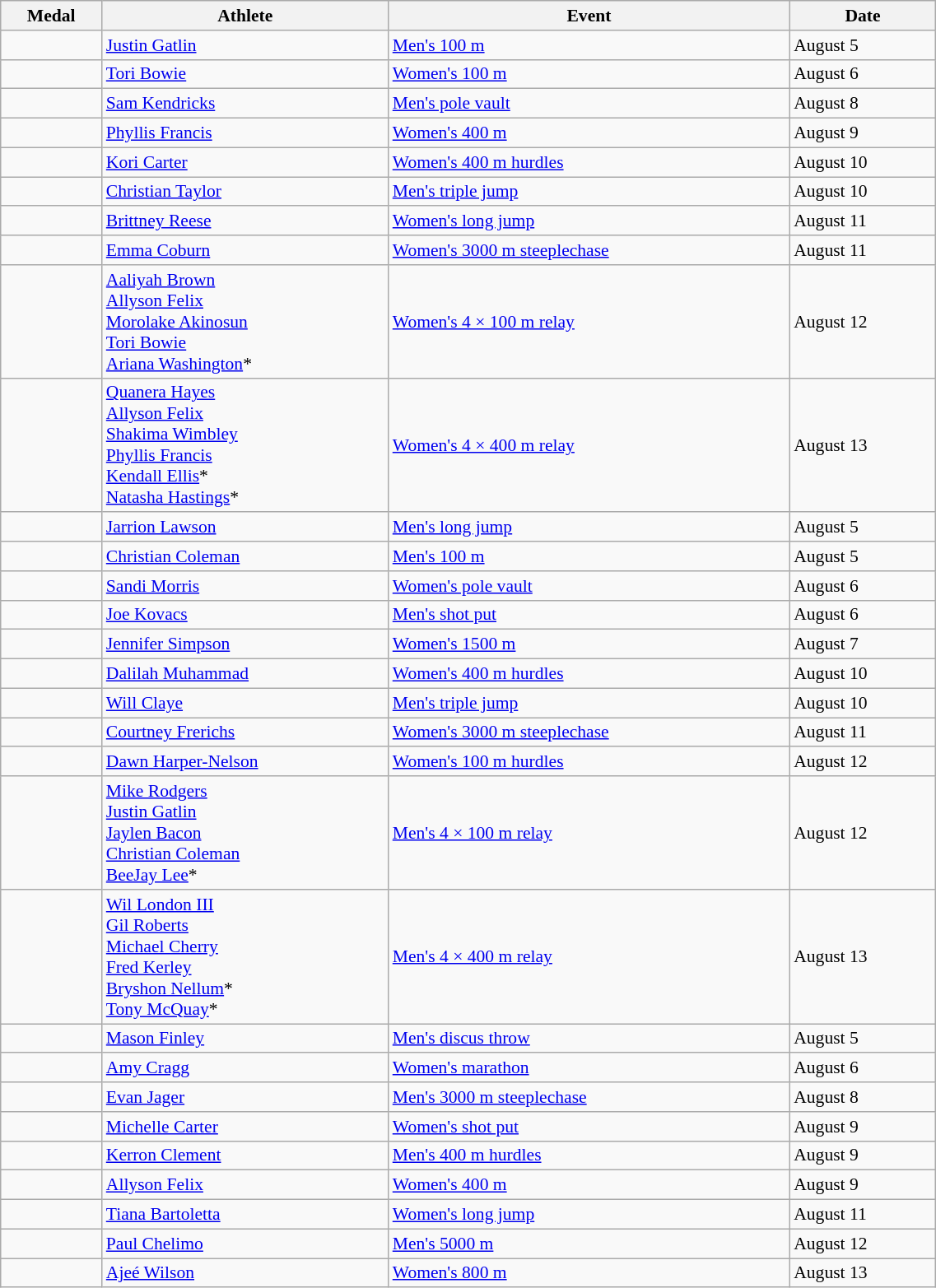<table class=wikitable style=font-size:90% width=60%>
<tr>
<th>Medal</th>
<th>Athlete</th>
<th>Event</th>
<th>Date</th>
</tr>
<tr>
<td></td>
<td><a href='#'>Justin Gatlin</a></td>
<td><a href='#'>Men's 100 m</a></td>
<td>August 5</td>
</tr>
<tr>
<td></td>
<td><a href='#'>Tori Bowie</a></td>
<td><a href='#'>Women's 100 m</a></td>
<td>August 6</td>
</tr>
<tr>
<td></td>
<td><a href='#'>Sam Kendricks</a></td>
<td><a href='#'>Men's pole vault</a></td>
<td>August 8</td>
</tr>
<tr>
<td></td>
<td><a href='#'>Phyllis Francis</a></td>
<td><a href='#'>Women's 400 m</a></td>
<td>August 9</td>
</tr>
<tr>
<td></td>
<td><a href='#'>Kori Carter</a></td>
<td><a href='#'>Women's 400 m hurdles</a></td>
<td>August 10</td>
</tr>
<tr>
<td></td>
<td><a href='#'>Christian Taylor</a></td>
<td><a href='#'>Men's triple jump</a></td>
<td>August 10</td>
</tr>
<tr>
<td></td>
<td><a href='#'>Brittney Reese</a></td>
<td><a href='#'>Women's long jump</a></td>
<td>August 11</td>
</tr>
<tr>
<td></td>
<td><a href='#'>Emma Coburn</a></td>
<td><a href='#'>Women's 3000 m steeplechase</a></td>
<td>August 11</td>
</tr>
<tr>
<td></td>
<td><a href='#'>Aaliyah Brown</a><br><a href='#'>Allyson Felix</a><br><a href='#'>Morolake Akinosun</a><br><a href='#'>Tori Bowie</a><br><a href='#'>Ariana Washington</a>*</td>
<td><a href='#'>Women's 4 × 100 m relay</a></td>
<td>August 12</td>
</tr>
<tr>
<td></td>
<td><a href='#'>Quanera Hayes</a><br><a href='#'>Allyson Felix</a><br><a href='#'>Shakima Wimbley</a><br><a href='#'>Phyllis Francis</a><br><a href='#'>Kendall Ellis</a>*<br><a href='#'>Natasha Hastings</a>*</td>
<td><a href='#'>Women's 4 × 400 m relay</a></td>
<td>August 13</td>
</tr>
<tr>
<td></td>
<td><a href='#'>Jarrion Lawson</a></td>
<td><a href='#'>Men's long jump</a></td>
<td>August 5</td>
</tr>
<tr>
<td></td>
<td><a href='#'>Christian Coleman</a></td>
<td><a href='#'>Men's 100 m</a></td>
<td>August 5</td>
</tr>
<tr>
<td></td>
<td><a href='#'>Sandi Morris</a></td>
<td><a href='#'>Women's pole vault</a></td>
<td>August 6</td>
</tr>
<tr>
<td></td>
<td><a href='#'>Joe Kovacs</a></td>
<td><a href='#'>Men's shot put</a></td>
<td>August 6</td>
</tr>
<tr>
<td></td>
<td><a href='#'>Jennifer Simpson</a></td>
<td><a href='#'>Women's 1500 m</a></td>
<td>August 7</td>
</tr>
<tr>
<td></td>
<td><a href='#'>Dalilah Muhammad</a></td>
<td><a href='#'>Women's 400 m hurdles</a></td>
<td>August 10</td>
</tr>
<tr>
<td></td>
<td><a href='#'>Will Claye</a></td>
<td><a href='#'>Men's triple jump</a></td>
<td>August 10</td>
</tr>
<tr>
<td></td>
<td><a href='#'>Courtney Frerichs</a></td>
<td><a href='#'>Women's 3000 m steeplechase</a></td>
<td>August 11</td>
</tr>
<tr>
<td></td>
<td><a href='#'>Dawn Harper-Nelson</a></td>
<td><a href='#'>Women's 100 m hurdles</a></td>
<td>August 12</td>
</tr>
<tr>
<td></td>
<td><a href='#'>Mike Rodgers</a><br><a href='#'>Justin Gatlin</a><br><a href='#'>Jaylen Bacon</a><br><a href='#'>Christian Coleman</a><br><a href='#'>BeeJay Lee</a>*</td>
<td><a href='#'>Men's 4 × 100 m relay</a></td>
<td>August 12</td>
</tr>
<tr>
<td></td>
<td><a href='#'>Wil London III</a><br><a href='#'>Gil Roberts</a><br><a href='#'>Michael Cherry</a><br><a href='#'>Fred Kerley</a><br><a href='#'>Bryshon Nellum</a>*<br><a href='#'>Tony McQuay</a>*</td>
<td><a href='#'>Men's 4 × 400 m relay</a></td>
<td>August 13</td>
</tr>
<tr>
<td></td>
<td><a href='#'>Mason Finley</a></td>
<td><a href='#'>Men's discus throw</a></td>
<td>August 5</td>
</tr>
<tr>
<td></td>
<td><a href='#'>Amy Cragg</a></td>
<td><a href='#'>Women's marathon</a></td>
<td>August 6</td>
</tr>
<tr>
<td></td>
<td><a href='#'>Evan Jager</a></td>
<td><a href='#'>Men's 3000 m steeplechase</a></td>
<td>August 8</td>
</tr>
<tr>
<td></td>
<td><a href='#'>Michelle Carter</a></td>
<td><a href='#'>Women's shot put</a></td>
<td>August 9</td>
</tr>
<tr>
<td></td>
<td><a href='#'>Kerron Clement</a></td>
<td><a href='#'>Men's 400 m hurdles</a></td>
<td>August 9</td>
</tr>
<tr>
<td></td>
<td><a href='#'>Allyson Felix</a></td>
<td><a href='#'>Women's 400 m</a></td>
<td>August 9</td>
</tr>
<tr>
<td></td>
<td><a href='#'>Tiana Bartoletta</a></td>
<td><a href='#'>Women's long jump</a></td>
<td>August 11</td>
</tr>
<tr>
<td></td>
<td><a href='#'>Paul Chelimo</a></td>
<td><a href='#'>Men's 5000 m</a></td>
<td>August 12</td>
</tr>
<tr>
<td></td>
<td><a href='#'>Ajeé Wilson</a></td>
<td><a href='#'>Women's 800 m</a></td>
<td>August 13</td>
</tr>
</table>
